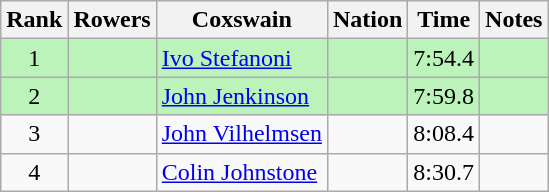<table class="wikitable sortable" style="text-align:center">
<tr>
<th>Rank</th>
<th>Rowers</th>
<th>Coxswain</th>
<th>Nation</th>
<th>Time</th>
<th>Notes</th>
</tr>
<tr bgcolor=bbf3bb>
<td>1</td>
<td align=left></td>
<td align=left><a href='#'>Ivo Stefanoni</a></td>
<td align=left></td>
<td>7:54.4</td>
<td></td>
</tr>
<tr bgcolor=bbf3bb>
<td>2</td>
<td align=left></td>
<td align=left><a href='#'>John Jenkinson</a></td>
<td align=left></td>
<td>7:59.8</td>
<td></td>
</tr>
<tr>
<td>3</td>
<td align=left></td>
<td align=left><a href='#'>John Vilhelmsen</a></td>
<td align=left></td>
<td>8:08.4</td>
<td></td>
</tr>
<tr>
<td>4</td>
<td align=left></td>
<td align=left><a href='#'>Colin Johnstone</a></td>
<td align=left></td>
<td>8:30.7</td>
<td></td>
</tr>
</table>
